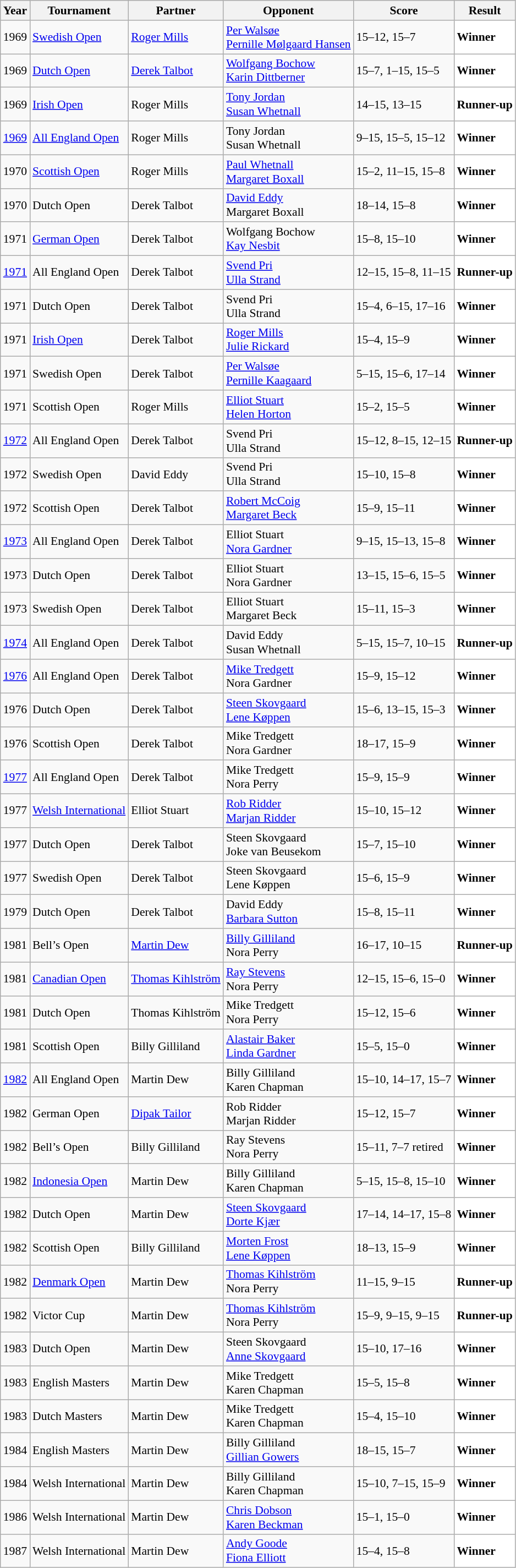<table class="sortable wikitable" style="font-size:90%;">
<tr>
<th>Year</th>
<th>Tournament</th>
<th>Partner</th>
<th>Opponent</th>
<th>Score</th>
<th>Result</th>
</tr>
<tr>
<td align="center">1969</td>
<td align="left"><a href='#'>Swedish Open</a></td>
<td align="left"> <a href='#'>Roger Mills</a></td>
<td align="left"> <a href='#'>Per Walsøe</a><br> <a href='#'>Pernille Mølgaard Hansen</a></td>
<td align="left">15–12, 15–7</td>
<td style="text-align:left; background:white"> <strong>Winner</strong></td>
</tr>
<tr>
<td align="center">1969</td>
<td align="left"><a href='#'>Dutch Open</a></td>
<td align="left"> <a href='#'>Derek Talbot</a></td>
<td align="left"> <a href='#'>Wolfgang Bochow</a><br> <a href='#'>Karin Dittberner</a></td>
<td align="left">15–7, 1–15, 15–5</td>
<td style="text-align:left; background:white"> <strong>Winner</strong></td>
</tr>
<tr>
<td align="center">1969</td>
<td align="left"><a href='#'>Irish Open</a></td>
<td align="left"> Roger Mills</td>
<td align="left"> <a href='#'>Tony Jordan</a><br> <a href='#'>Susan Whetnall</a></td>
<td align="left">14–15, 13–15</td>
<td style="text-align:left; background:white"> <strong>Runner-up</strong></td>
</tr>
<tr>
<td align="center"><a href='#'>1969</a></td>
<td align="left"><a href='#'>All England Open</a></td>
<td align="left"> Roger Mills</td>
<td align="left"> Tony Jordan<br> Susan Whetnall</td>
<td align="left">9–15, 15–5, 15–12</td>
<td style="text-align:left; background:white"> <strong>Winner</strong></td>
</tr>
<tr>
<td align="center">1970</td>
<td align="left"><a href='#'>Scottish Open</a></td>
<td align="left"> Roger Mills</td>
<td align="left"> <a href='#'>Paul Whetnall</a> <br>  <a href='#'>Margaret Boxall</a></td>
<td align="left">15–2, 11–15, 15–8</td>
<td style="text-align:left; background:white"> <strong>Winner</strong></td>
</tr>
<tr>
<td align="center">1970</td>
<td align="left">Dutch Open</td>
<td align="left"> Derek Talbot</td>
<td align="left"> <a href='#'>David Eddy</a> <br>  Margaret Boxall</td>
<td align="left">18–14, 15–8</td>
<td style="text-align:left; background:white"> <strong>Winner</strong></td>
</tr>
<tr>
<td align="center">1971</td>
<td align="left"><a href='#'>German Open</a></td>
<td align="left"> Derek Talbot</td>
<td align="left"> Wolfgang Bochow<br> <a href='#'>Kay Nesbit</a></td>
<td align="left">15–8, 15–10</td>
<td style="text-align:left; background:white"> <strong>Winner</strong></td>
</tr>
<tr>
<td align="center"><a href='#'>1971</a></td>
<td align="left">All England Open</td>
<td align="left"> Derek Talbot</td>
<td align="left"> <a href='#'>Svend Pri</a><br> <a href='#'>Ulla Strand</a></td>
<td align="left">12–15, 15–8, 11–15</td>
<td style="text-align:left; background:white"> <strong>Runner-up</strong></td>
</tr>
<tr>
<td align="center">1971</td>
<td align="left">Dutch Open</td>
<td align="left"> Derek Talbot</td>
<td align="left"> Svend Pri<br> Ulla Strand</td>
<td align="left">15–4, 6–15, 17–16</td>
<td style="text-align:left; background:white"> <strong>Winner</strong></td>
</tr>
<tr>
<td align="center">1971</td>
<td align="left"><a href='#'>Irish Open</a></td>
<td align="left"> Derek Talbot</td>
<td align="left"> <a href='#'>Roger Mills</a><br> <a href='#'>Julie Rickard</a></td>
<td align="left">15–4, 15–9</td>
<td style="text-align:left; background:white"> <strong>Winner</strong></td>
</tr>
<tr>
<td align="center">1971</td>
<td align="left">Swedish Open</td>
<td align="left"> Derek Talbot</td>
<td align="left"> <a href='#'>Per Walsøe</a><br> <a href='#'>Pernille Kaagaard</a></td>
<td align="left">5–15, 15–6, 17–14</td>
<td style="text-align:left; background:white"> <strong>Winner</strong></td>
</tr>
<tr>
<td align="center">1971</td>
<td align="left">Scottish Open</td>
<td align="left"> Roger Mills</td>
<td align="left"> <a href='#'>Elliot Stuart</a><br> <a href='#'>Helen Horton</a></td>
<td align="left">15–2, 15–5</td>
<td style="text-align:left; background:white"> <strong>Winner</strong></td>
</tr>
<tr>
<td align="center"><a href='#'>1972</a></td>
<td align="left">All England Open</td>
<td align="left"> Derek Talbot</td>
<td align="left"> Svend Pri<br> Ulla Strand</td>
<td align="left">15–12, 8–15, 12–15</td>
<td style="text-align:left; background:white"> <strong>Runner-up</strong></td>
</tr>
<tr>
<td align="center">1972</td>
<td align="left">Swedish Open</td>
<td align="left"> David Eddy</td>
<td align="left"> Svend Pri<br> Ulla Strand</td>
<td align="left">15–10, 15–8</td>
<td style="text-align:left; background:white"> <strong>Winner</strong></td>
</tr>
<tr>
<td align="center">1972</td>
<td align="left">Scottish Open</td>
<td align="left"> Derek Talbot</td>
<td align="left"> <a href='#'>Robert McCoig</a><br> <a href='#'>Margaret Beck</a></td>
<td align="left">15–9, 15–11</td>
<td style="text-align:left; background:white"> <strong>Winner</strong></td>
</tr>
<tr>
<td align="center"><a href='#'>1973</a></td>
<td align="left">All England Open</td>
<td align="left"> Derek Talbot</td>
<td align="left"> Elliot Stuart<br> <a href='#'>Nora Gardner</a></td>
<td align="left">9–15, 15–13, 15–8</td>
<td style="text-align:left; background:white"> <strong>Winner</strong></td>
</tr>
<tr>
<td align="center">1973</td>
<td align="left">Dutch Open</td>
<td align="left"> Derek Talbot</td>
<td align="left"> Elliot Stuart<br> Nora Gardner</td>
<td align="left">13–15, 15–6, 15–5</td>
<td style="text-align:left; background:white"> <strong>Winner</strong></td>
</tr>
<tr>
<td align="center">1973</td>
<td align="left">Swedish Open</td>
<td align="left"> Derek Talbot</td>
<td align="left"> Elliot Stuart<br> Margaret Beck</td>
<td align="left">15–11, 15–3</td>
<td style="text-align:left; background:white"> <strong>Winner</strong></td>
</tr>
<tr>
<td align="center"><a href='#'>1974</a></td>
<td align="left">All England Open</td>
<td align="left"> Derek Talbot</td>
<td align="left"> David Eddy <br> Susan Whetnall</td>
<td align="left">5–15, 15–7, 10–15</td>
<td style="text-align:left; background:white"> <strong>Runner-up</strong></td>
</tr>
<tr>
<td align="center"><a href='#'>1976</a></td>
<td align="left">All England Open</td>
<td align="left"> Derek Talbot</td>
<td align="left"> <a href='#'>Mike Tredgett</a><br> Nora Gardner</td>
<td align="left">15–9, 15–12</td>
<td style="text-align:left; background:white"> <strong>Winner</strong></td>
</tr>
<tr>
<td align="center">1976</td>
<td align="left">Dutch Open</td>
<td align="left"> Derek Talbot</td>
<td align="left"> <a href='#'>Steen Skovgaard</a> <br>  <a href='#'>Lene Køppen</a></td>
<td align="left">15–6, 13–15, 15–3</td>
<td style="text-align:left; background:white"> <strong>Winner</strong></td>
</tr>
<tr>
<td align="center">1976</td>
<td align="left">Scottish Open</td>
<td align="left"> Derek Talbot</td>
<td align="left"> Mike Tredgett<br> Nora Gardner</td>
<td align="left">18–17, 15–9</td>
<td style="text-align:left; background:white"> <strong>Winner</strong></td>
</tr>
<tr>
<td align="center"><a href='#'>1977</a></td>
<td align="left">All England Open</td>
<td align="left"> Derek Talbot</td>
<td align="left"> Mike Tredgett<br> Nora Perry</td>
<td align="left">15–9, 15–9</td>
<td style="text-align:left; background:white"> <strong>Winner</strong></td>
</tr>
<tr>
<td align="center">1977</td>
<td align="left"><a href='#'>Welsh International</a></td>
<td align="left"> Elliot Stuart</td>
<td align="left"> <a href='#'>Rob Ridder</a><br> <a href='#'>Marjan Ridder</a></td>
<td align="left">15–10, 15–12</td>
<td style="text-align:left; background:white"> <strong>Winner</strong></td>
</tr>
<tr>
<td align="center">1977</td>
<td align="left">Dutch Open</td>
<td align="left"> Derek Talbot</td>
<td align="left"> Steen Skovgaard<br> Joke van Beusekom</td>
<td align="left">15–7, 15–10</td>
<td style="text-align:left; background:white"> <strong>Winner</strong></td>
</tr>
<tr>
<td align="center">1977</td>
<td align="left">Swedish Open</td>
<td align="left"> Derek Talbot</td>
<td align="left"> Steen Skovgaard <br>  Lene Køppen</td>
<td align="left">15–6, 15–9</td>
<td style="text-align:left; background:white"> <strong>Winner</strong></td>
</tr>
<tr>
<td align="center">1979</td>
<td align="left">Dutch Open</td>
<td align="left"> Derek Talbot</td>
<td align="left"> David Eddy<br> <a href='#'>Barbara Sutton</a></td>
<td align="left">15–8, 15–11</td>
<td style="text-align:left; background:white"> <strong>Winner</strong></td>
</tr>
<tr>
<td align="center">1981</td>
<td align="left">Bell’s Open</td>
<td align="left"> <a href='#'>Martin Dew</a></td>
<td align="left"> <a href='#'>Billy Gilliland</a><br> Nora Perry</td>
<td align="left">16–17, 10–15</td>
<td style="text-align:left; background:white"> <strong>Runner-up</strong></td>
</tr>
<tr>
<td align="center">1981</td>
<td align="left"><a href='#'>Canadian Open</a></td>
<td align="left"> <a href='#'>Thomas Kihlström</a></td>
<td align="left"> <a href='#'>Ray Stevens</a><br> Nora Perry</td>
<td align="left">12–15, 15–6, 15–0</td>
<td style="text-align:left; background:white"> <strong>Winner</strong></td>
</tr>
<tr>
<td align="center">1981</td>
<td align="left">Dutch Open</td>
<td align="left"> Thomas Kihlström</td>
<td align="left"> Mike Tredgett<br> Nora Perry</td>
<td align="left">15–12, 15–6</td>
<td style="text-align:left; background:white"> <strong>Winner</strong></td>
</tr>
<tr>
<td align="center">1981</td>
<td align="left">Scottish Open</td>
<td align="left"> Billy Gilliland</td>
<td align="left"> <a href='#'>Alastair Baker</a><br> <a href='#'>Linda Gardner</a></td>
<td align="left">15–5, 15–0</td>
<td style="text-align:left; background:white"> <strong>Winner</strong></td>
</tr>
<tr>
<td align="center"><a href='#'>1982</a></td>
<td align="left">All England Open</td>
<td align="left"> Martin Dew</td>
<td align="left"> Billy Gilliland<br> Karen Chapman</td>
<td align="left">15–10, 14–17, 15–7</td>
<td style="text-align:left; background:white"> <strong>Winner</strong></td>
</tr>
<tr>
<td align="center">1982</td>
<td align="left">German Open</td>
<td align="left"> <a href='#'>Dipak Tailor</a></td>
<td align="left"> Rob Ridder<br> Marjan Ridder</td>
<td align="left">15–12, 15–7</td>
<td style="text-align:left; background:white"> <strong>Winner</strong></td>
</tr>
<tr>
<td align="center">1982</td>
<td align="left">Bell’s Open</td>
<td align="left"> Billy Gilliland</td>
<td align="left"> Ray Stevens<br> Nora Perry</td>
<td align="left">15–11, 7–7 retired</td>
<td style="text-align:left; background:white"> <strong>Winner</strong></td>
</tr>
<tr>
<td align="center">1982</td>
<td align="left"><a href='#'>Indonesia Open</a></td>
<td align="left"> Martin Dew</td>
<td align="left"> Billy Gilliland<br> Karen Chapman</td>
<td align="left">5–15, 15–8, 15–10</td>
<td style="text-align:left; background:white"> <strong>Winner</strong></td>
</tr>
<tr>
<td align="center">1982</td>
<td align="left">Dutch Open</td>
<td align="left"> Martin Dew</td>
<td align="left"> <a href='#'>Steen Skovgaard</a><br> <a href='#'>Dorte Kjær</a></td>
<td align="left">17–14, 14–17, 15–8</td>
<td style="text-align:left; background:white"> <strong>Winner</strong></td>
</tr>
<tr>
<td align="center">1982</td>
<td align="left">Scottish Open</td>
<td align="left"> Billy Gilliland</td>
<td align="left"> <a href='#'>Morten Frost</a><br> <a href='#'>Lene Køppen</a></td>
<td align="left">18–13, 15–9</td>
<td style="text-align:left; background:white"> <strong>Winner</strong></td>
</tr>
<tr>
<td align="center">1982</td>
<td align="left"><a href='#'>Denmark Open</a></td>
<td align="left"> Martin Dew</td>
<td align="left"> <a href='#'>Thomas Kihlström</a><br> Nora Perry</td>
<td align="left">11–15, 9–15</td>
<td style="text-align:left; background:white"> <strong>Runner-up</strong></td>
</tr>
<tr>
<td align="center">1982</td>
<td align="left">Victor Cup</td>
<td align="left"> Martin Dew</td>
<td align="left"> <a href='#'>Thomas Kihlström</a><br> Nora Perry</td>
<td align="left">15–9, 9–15, 9–15</td>
<td style="text-align:left; background:white"> <strong>Runner-up</strong></td>
</tr>
<tr>
<td align="center">1983</td>
<td align="left">Dutch Open</td>
<td align="left"> Martin Dew</td>
<td align="left"> Steen Skovgaard<br> <a href='#'>Anne Skovgaard</a></td>
<td align="left">15–10, 17–16</td>
<td style="text-align:left; background:white"> <strong>Winner</strong></td>
</tr>
<tr>
<td align="center">1983</td>
<td align="left">English Masters</td>
<td align="left"> Martin Dew</td>
<td align="left"> Mike Tredgett<br> Karen Chapman</td>
<td align="left">15–5, 15–8</td>
<td style="text-align:left; background:white"> <strong>Winner</strong></td>
</tr>
<tr>
<td align="center">1983</td>
<td align="left">Dutch Masters</td>
<td align="left"> Martin Dew</td>
<td align="left"> Mike Tredgett<br> Karen Chapman</td>
<td align="left">15–4, 15–10</td>
<td style="text-align:left; background:white"> <strong>Winner</strong></td>
</tr>
<tr>
<td align="center">1984</td>
<td align="left">English Masters</td>
<td align="left"> Martin Dew</td>
<td align="left"> Billy Gilliland<br> <a href='#'>Gillian Gowers</a></td>
<td align="left">18–15, 15–7</td>
<td style="text-align:left; background:white"> <strong>Winner</strong></td>
</tr>
<tr>
<td align="center">1984</td>
<td align="left">Welsh International</td>
<td align="left"> Martin Dew</td>
<td align="left"> Billy Gilliland<br> Karen Chapman</td>
<td align="left">15–10, 7–15, 15–9</td>
<td style="text-align:left; background:white"> <strong>Winner</strong></td>
</tr>
<tr>
<td align="center">1986</td>
<td align="left">Welsh International</td>
<td align="left"> Martin Dew</td>
<td align="left"> <a href='#'>Chris Dobson</a><br> <a href='#'>Karen Beckman</a></td>
<td align="left">15–1, 15–0</td>
<td style="text-align:left; background:white"> <strong>Winner</strong></td>
</tr>
<tr>
<td align="center">1987</td>
<td align="left">Welsh International</td>
<td align="left"> Martin Dew</td>
<td align="left"> <a href='#'>Andy Goode</a><br> <a href='#'>Fiona Elliott</a></td>
<td align="left">15–4, 15–8</td>
<td style="text-align:left; background:white"> <strong>Winner</strong></td>
</tr>
</table>
